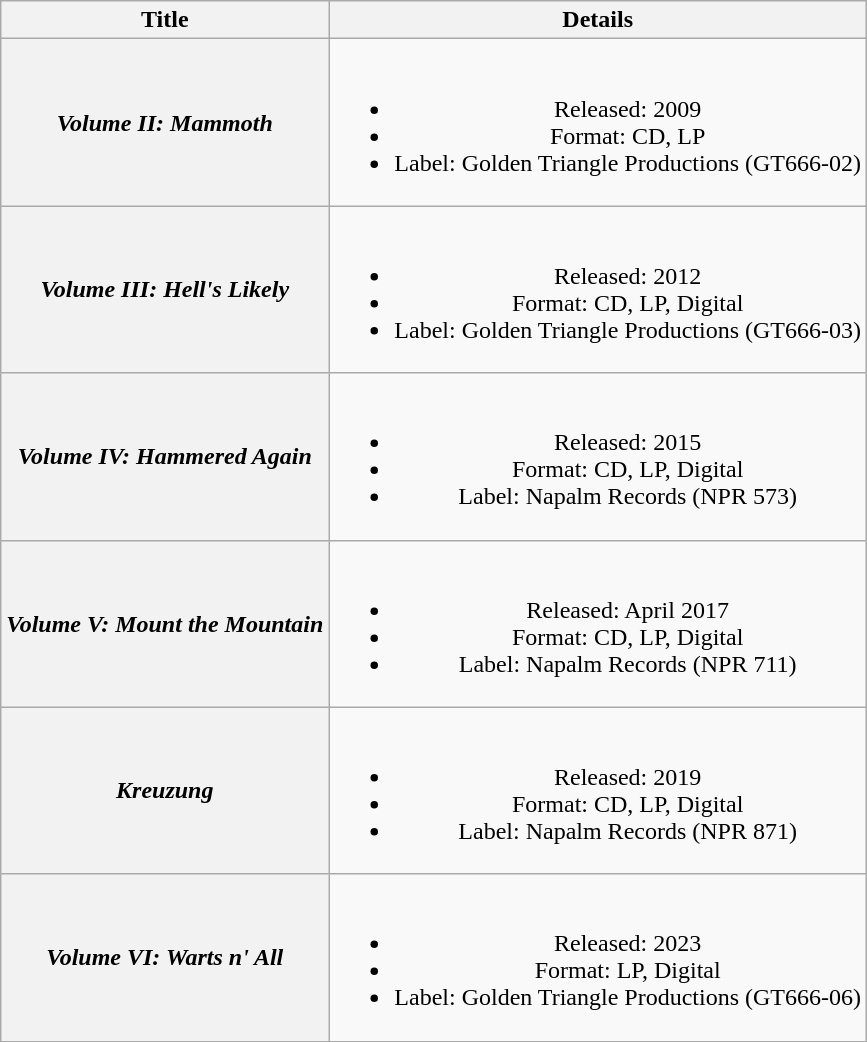<table class="wikitable plainrowheaders" style="text-align:center;" border="1">
<tr>
<th>Title</th>
<th>Details</th>
</tr>
<tr>
<th scope="row"><em>Volume II: Mammoth</em></th>
<td><br><ul><li>Released: 2009</li><li>Format: CD, LP</li><li>Label: Golden Triangle Productions (GT666-02)</li></ul></td>
</tr>
<tr>
<th scope="row"><em>Volume III: Hell's Likely</em></th>
<td><br><ul><li>Released: 2012</li><li>Format: CD, LP, Digital</li><li>Label: Golden Triangle Productions (GT666-03)</li></ul></td>
</tr>
<tr>
<th scope="row"><em>Volume IV: Hammered Again</em></th>
<td><br><ul><li>Released: 2015</li><li>Format: CD, LP, Digital</li><li>Label: Napalm Records (NPR 573)</li></ul></td>
</tr>
<tr>
<th scope="row"><em>Volume V: Mount the Mountain</em></th>
<td><br><ul><li>Released: April 2017</li><li>Format: CD, LP, Digital</li><li>Label: Napalm Records (NPR 711)</li></ul></td>
</tr>
<tr>
<th scope="row"><em>Kreuzung</em></th>
<td><br><ul><li>Released: 2019</li><li>Format: CD, LP, Digital</li><li>Label: Napalm Records (NPR 871)</li></ul></td>
</tr>
<tr>
<th><em>Volume VI: Warts n' All</em></th>
<td><br><ul><li>Released: 2023</li><li>Format: LP, Digital</li><li>Label: Golden Triangle Productions (GT666-06)</li></ul></td>
</tr>
</table>
